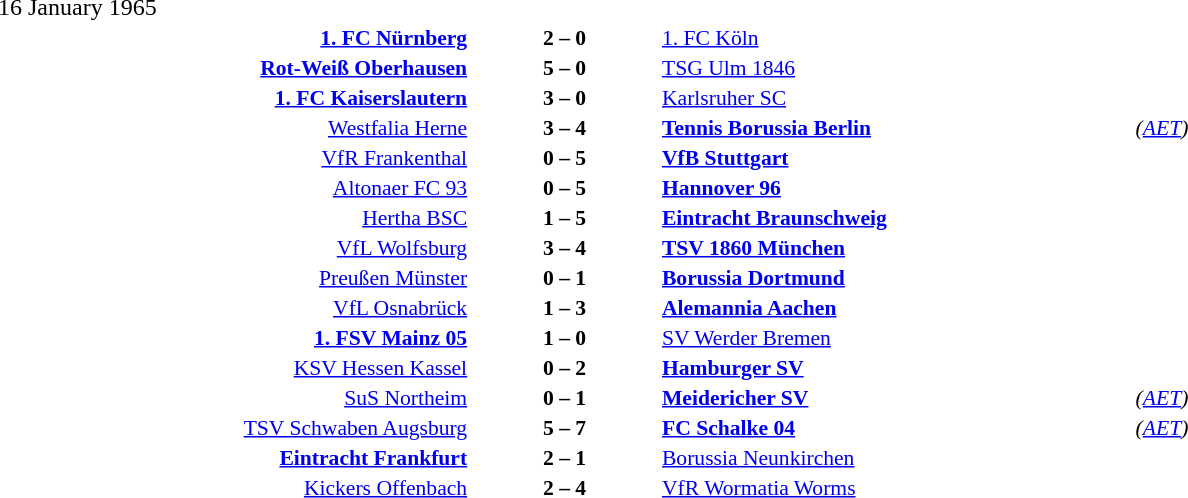<table width=100% cellspacing=1>
<tr>
<th width=25%></th>
<th width=10%></th>
<th width=25%></th>
<th></th>
</tr>
<tr>
<td>16 January 1965</td>
</tr>
<tr style=font-size:90%>
<td align=right><strong><a href='#'>1. FC Nürnberg</a></strong></td>
<td align=center><strong>2 – 0</strong></td>
<td><a href='#'>1. FC Köln</a></td>
</tr>
<tr style=font-size:90%>
<td align=right><strong><a href='#'>Rot-Weiß Oberhausen</a></strong></td>
<td align=center><strong>5 – 0</strong></td>
<td><a href='#'>TSG Ulm 1846</a></td>
</tr>
<tr style=font-size:90%>
<td align=right><strong><a href='#'>1. FC Kaiserslautern</a></strong></td>
<td align=center><strong>3 – 0</strong></td>
<td><a href='#'>Karlsruher SC</a></td>
</tr>
<tr style=font-size:90%>
<td align=right><a href='#'>Westfalia Herne</a></td>
<td align=center><strong>3 – 4</strong></td>
<td><strong><a href='#'>Tennis Borussia Berlin</a></strong></td>
<td><em>(<a href='#'>AET</a>)</em></td>
</tr>
<tr style=font-size:90%>
<td align=right><a href='#'>VfR Frankenthal</a></td>
<td align=center><strong>0 – 5</strong></td>
<td><strong><a href='#'>VfB Stuttgart</a></strong></td>
</tr>
<tr style=font-size:90%>
<td align=right><a href='#'>Altonaer FC 93</a></td>
<td align=center><strong>0 – 5</strong></td>
<td><strong><a href='#'>Hannover 96</a></strong></td>
</tr>
<tr style=font-size:90%>
<td align=right><a href='#'>Hertha BSC</a></td>
<td align=center><strong>1 – 5</strong></td>
<td><strong><a href='#'>Eintracht Braunschweig</a></strong></td>
</tr>
<tr style=font-size:90%>
<td align=right><a href='#'>VfL Wolfsburg</a></td>
<td align=center><strong>3 – 4</strong></td>
<td><strong><a href='#'>TSV 1860 München</a></strong></td>
</tr>
<tr style=font-size:90%>
<td align=right><a href='#'>Preußen Münster</a></td>
<td align=center><strong>0 – 1</strong></td>
<td><strong><a href='#'>Borussia Dortmund</a></strong></td>
</tr>
<tr style=font-size:90%>
<td align=right><a href='#'>VfL Osnabrück</a></td>
<td align=center><strong>1 – 3</strong></td>
<td><strong><a href='#'>Alemannia Aachen</a></strong></td>
</tr>
<tr style=font-size:90%>
<td align=right><strong><a href='#'>1. FSV Mainz 05</a></strong></td>
<td align=center><strong>1 – 0</strong></td>
<td><a href='#'>SV Werder Bremen</a></td>
</tr>
<tr style=font-size:90%>
<td align=right><a href='#'>KSV Hessen Kassel</a></td>
<td align=center><strong>0 – 2</strong></td>
<td><strong><a href='#'>Hamburger SV</a></strong></td>
</tr>
<tr style=font-size:90%>
<td align=right><a href='#'>SuS Northeim</a></td>
<td align=center><strong>0 – 1</strong></td>
<td><strong><a href='#'>Meidericher SV</a></strong></td>
<td><em>(<a href='#'>AET</a>)</em></td>
</tr>
<tr style=font-size:90%>
<td align=right><a href='#'>TSV Schwaben Augsburg</a></td>
<td align=center><strong>5 – 7</strong></td>
<td><strong><a href='#'>FC Schalke 04</a></strong></td>
<td><em>(<a href='#'>AET</a>)</em></td>
</tr>
<tr style=font-size:90%>
<td align=right><strong><a href='#'>Eintracht Frankfurt</a></strong></td>
<td align=center><strong>2 – 1</strong></td>
<td><a href='#'>Borussia Neunkirchen</a></td>
</tr>
<tr style=font-size:90%>
<td align=right><a href='#'>Kickers Offenbach</a></td>
<td align=center><strong>2 – 4</strong></td>
<td><a href='#'>VfR Wormatia Worms</a></td>
</tr>
</table>
